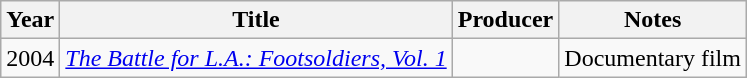<table class="wikitable">
<tr>
<th>Year</th>
<th>Title</th>
<th>Producer</th>
<th>Notes</th>
</tr>
<tr>
<td>2004</td>
<td><em><a href='#'>The Battle for L.A.: Footsoldiers, Vol. 1</a></em></td>
<td></td>
<td>Documentary film</td>
</tr>
</table>
